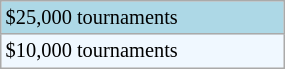<table class="wikitable" style="font-size:85%;" width=15%>
<tr style="background:lightblue;">
<td>$25,000 tournaments</td>
</tr>
<tr style="background:#f0f8ff;">
<td>$10,000 tournaments</td>
</tr>
</table>
